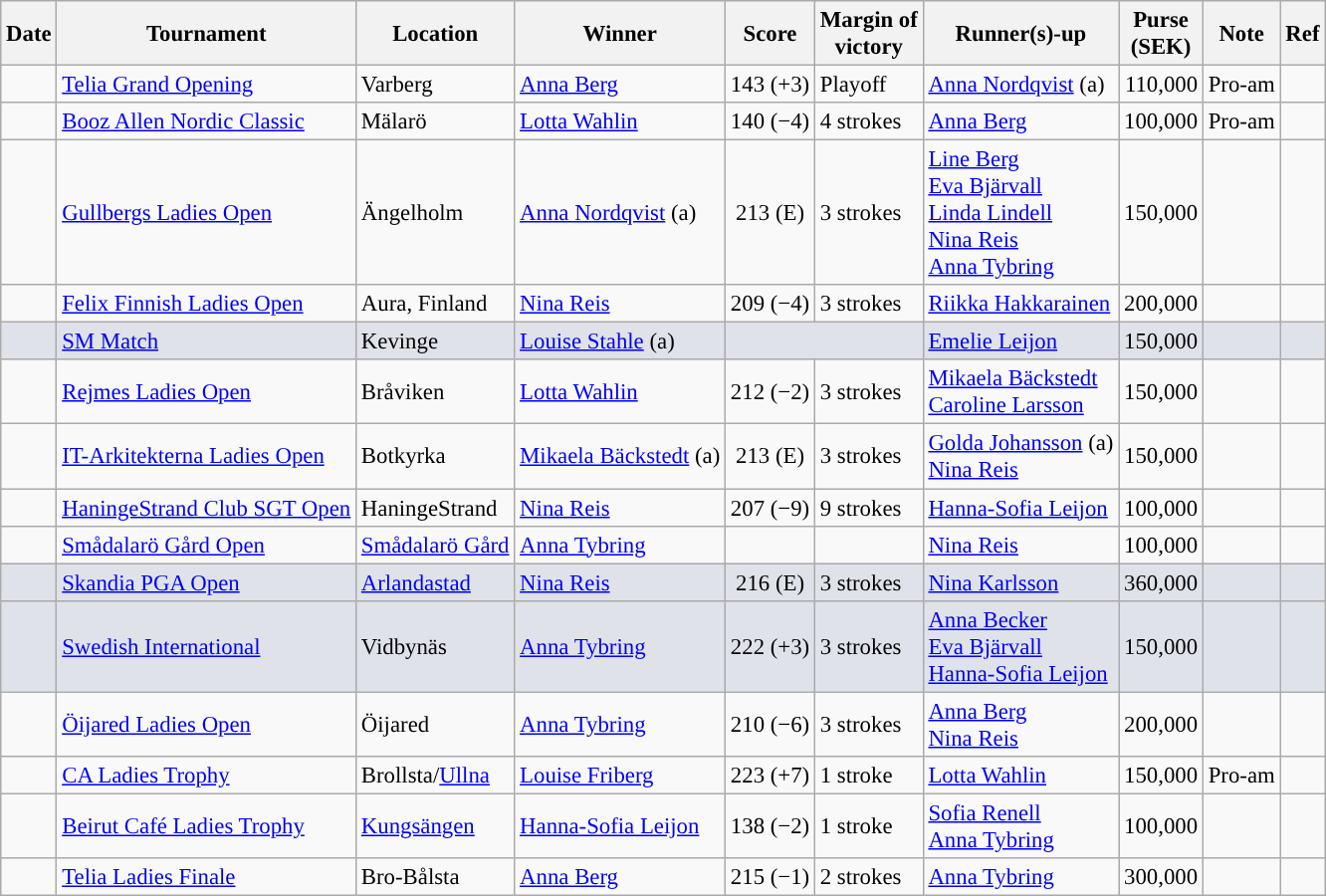<table class="wikitable" style="font-size:95%;">
<tr>
<th>Date</th>
<th>Tournament</th>
<th>Location</th>
<th>Winner</th>
<th>Score</th>
<th>Margin of<br>victory</th>
<th>Runner(s)-up</th>
<th>Purse<br>(SEK)</th>
<th>Note</th>
<th>Ref</th>
</tr>
<tr>
<td></td>
<td><a href='#'>Telia Grand Opening</a></td>
<td>Varberg</td>
<td> <a href='#'>Anna Berg</a></td>
<td align=center>143 (+3)</td>
<td>Playoff</td>
<td> <a href='#'>Anna Nordqvist</a> (a)</td>
<td align=right>110,000</td>
<td>Pro-am</td>
<td></td>
</tr>
<tr>
<td></td>
<td><a href='#'>Booz Allen Nordic Classic</a></td>
<td>Mälarö</td>
<td> <a href='#'>Lotta Wahlin</a></td>
<td align=center>140 (−4)</td>
<td>4 strokes</td>
<td> <a href='#'>Anna Berg</a></td>
<td align=right>100,000</td>
<td>Pro-am</td>
<td></td>
</tr>
<tr>
<td></td>
<td><a href='#'>Gullbergs Ladies Open</a></td>
<td>Ängelholm</td>
<td> <a href='#'>Anna Nordqvist</a> (a)</td>
<td align=center>213 (E)</td>
<td>3 strokes</td>
<td> <a href='#'>Line Berg</a><br> <a href='#'>Eva Bjärvall</a><br> <a href='#'>Linda Lindell</a><br> <a href='#'>Nina Reis</a><br> <a href='#'>Anna Tybring</a></td>
<td align=right>150,000</td>
<td></td>
<td></td>
</tr>
<tr>
<td></td>
<td><a href='#'>Felix Finnish Ladies Open</a></td>
<td>Aura, Finland</td>
<td> <a href='#'>Nina Reis</a></td>
<td>209 (−4)</td>
<td>3 strokes</td>
<td> <a href='#'>Riikka Hakkarainen</a></td>
<td align=right>200,000</td>
<td></td>
<td></td>
</tr>
<tr style="background:#dfe2e9;">
<td></td>
<td><a href='#'>SM Match</a></td>
<td>Kevinge</td>
<td> <a href='#'>Louise Stahle</a> (a)</td>
<td colspan=2 align=center></td>
<td> <a href='#'>Emelie Leijon</a></td>
<td align=right>150,000</td>
<td></td>
<td></td>
</tr>
<tr>
<td></td>
<td><a href='#'>Rejmes Ladies Open</a></td>
<td>Bråviken</td>
<td> <a href='#'>Lotta Wahlin</a></td>
<td align=center>212 (−2)</td>
<td>3 strokes</td>
<td> <a href='#'>Mikaela Bäckstedt</a><br> <a href='#'>Caroline Larsson</a></td>
<td align=right>150,000</td>
<td></td>
<td></td>
</tr>
<tr>
<td></td>
<td><a href='#'>IT-Arkitekterna Ladies Open</a></td>
<td>Botkyrka</td>
<td> <a href='#'>Mikaela Bäckstedt</a> (a)</td>
<td align=center>213 (E)</td>
<td>3 strokes</td>
<td> <a href='#'>Golda Johansson</a> (a)<br> <a href='#'>Nina Reis</a></td>
<td align=right>150,000</td>
<td></td>
<td></td>
</tr>
<tr>
<td></td>
<td><a href='#'>HaningeStrand Club SGT Open</a></td>
<td>HaningeStrand</td>
<td> <a href='#'>Nina Reis</a></td>
<td align=center>207 (−9)</td>
<td>9 strokes</td>
<td> <a href='#'>Hanna-Sofia Leijon</a></td>
<td align=right>100,000</td>
<td></td>
<td></td>
</tr>
<tr>
<td></td>
<td><a href='#'>Smådalarö Gård Open</a></td>
<td><a href='#'>Smådalarö Gård</a></td>
<td> <a href='#'>Anna Tybring </a></td>
<td align=center></td>
<td></td>
<td> <a href='#'>Nina Reis</a></td>
<td align=right>100,000</td>
<td></td>
<td></td>
</tr>
<tr style="background:#dfe2e9;">
<td></td>
<td><a href='#'>Skandia PGA Open</a></td>
<td><a href='#'>Arlandastad</a></td>
<td> <a href='#'>Nina Reis</a></td>
<td align=center>216 (E)</td>
<td>3 strokes</td>
<td> <a href='#'>Nina Karlsson</a></td>
<td align=right>360,000</td>
<td></td>
<td></td>
</tr>
<tr style="background:#dfe2e9;">
<td></td>
<td><a href='#'>Swedish International</a></td>
<td>Vidbynäs</td>
<td> <a href='#'>Anna Tybring</a></td>
<td align=center>222 (+3)</td>
<td>3 strokes</td>
<td> <a href='#'>Anna Becker</a><br> <a href='#'>Eva Bjärvall</a><br> <a href='#'>Hanna-Sofia Leijon</a></td>
<td align=right>150,000</td>
<td></td>
<td></td>
</tr>
<tr>
<td></td>
<td><a href='#'>Öijared Ladies Open</a></td>
<td>Öijared</td>
<td> <a href='#'>Anna Tybring</a></td>
<td align=center>210 (−6)</td>
<td>3 strokes</td>
<td> <a href='#'>Anna Berg</a><br> <a href='#'>Nina Reis</a></td>
<td align=right>200,000</td>
<td></td>
<td></td>
</tr>
<tr>
<td></td>
<td><a href='#'>CA Ladies Trophy</a></td>
<td>Brollsta/<a href='#'>Ullna</a></td>
<td> <a href='#'>Louise Friberg</a></td>
<td align=center>223 (+7)</td>
<td>1 stroke</td>
<td> <a href='#'>Lotta Wahlin</a></td>
<td align=right>150,000</td>
<td>Pro-am</td>
<td></td>
</tr>
<tr>
<td></td>
<td><a href='#'>Beirut Café Ladies Trophy</a></td>
<td><a href='#'>Kungsängen</a></td>
<td> <a href='#'>Hanna-Sofia Leijon</a></td>
<td align=center>138 (−2)</td>
<td>1 stroke</td>
<td> <a href='#'>Sofia Renell</a><br> <a href='#'>Anna Tybring</a></td>
<td align=right>100,000</td>
<td></td>
<td></td>
</tr>
<tr>
<td></td>
<td><a href='#'>Telia Ladies Finale</a></td>
<td>Bro-Bålsta</td>
<td> <a href='#'>Anna Berg</a></td>
<td align=center>215 (−1)</td>
<td>2 strokes</td>
<td> <a href='#'>Anna Tybring</a></td>
<td align=right>300,000</td>
<td></td>
<td></td>
</tr>
</table>
